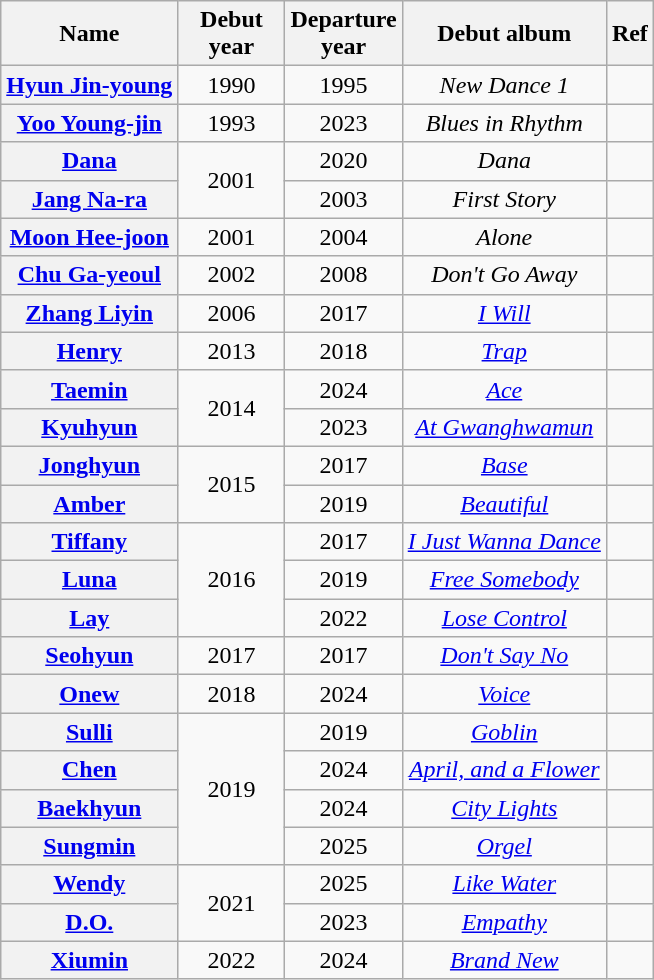<table class="wikitable plainrowheaders sortable" style="text-align:center">
<tr>
<th>Name</th>
<th scope="col" style="width:4em">Debut year</th>
<th scope="col" style="width:4em">Departure year</th>
<th class="unsortable">Debut album</th>
<th class="unsortable">Ref</th>
</tr>
<tr>
<th scope="row"><a href='#'>Hyun Jin-young</a></th>
<td>1990</td>
<td>1995</td>
<td><em>New Dance 1</em></td>
<td></td>
</tr>
<tr>
<th scope="row"><a href='#'>Yoo Young-jin</a></th>
<td>1993</td>
<td>2023</td>
<td><em>Blues in Rhythm</em></td>
<td></td>
</tr>
<tr>
<th scope="row"><a href='#'>Dana</a></th>
<td rowspan=2>2001</td>
<td>2020</td>
<td><em>Dana</em></td>
<td></td>
</tr>
<tr>
<th scope="row"><a href='#'>Jang Na-ra</a></th>
<td>2003</td>
<td><em>First Story</em></td>
<td></td>
</tr>
<tr>
<th scope="row"><a href='#'>Moon Hee-joon</a></th>
<td>2001</td>
<td>2004</td>
<td><em>Alone</em></td>
<td></td>
</tr>
<tr>
<th scope="row"><a href='#'>Chu Ga-yeoul</a></th>
<td>2002</td>
<td>2008</td>
<td><em>Don't Go Away</em></td>
<td></td>
</tr>
<tr>
<th scope="row"><a href='#'>Zhang Liyin</a></th>
<td>2006</td>
<td>2017</td>
<td><em><a href='#'>I Will</a></em></td>
<td></td>
</tr>
<tr>
<th scope="row"><a href='#'>Henry</a></th>
<td>2013</td>
<td>2018</td>
<td><em><a href='#'>Trap</a></em></td>
<td></td>
</tr>
<tr>
<th scope="row"><a href='#'>Taemin</a></th>
<td rowspan=2>2014</td>
<td>2024</td>
<td><em><a href='#'>Ace</a></em></td>
<td></td>
</tr>
<tr>
<th scope="row"><a href='#'>Kyuhyun</a></th>
<td>2023</td>
<td><em><a href='#'>At Gwanghwamun</a></em></td>
<td></td>
</tr>
<tr>
<th scope="row"><a href='#'>Jonghyun</a></th>
<td rowspan=2>2015</td>
<td>2017</td>
<td><em><a href='#'>Base</a></em></td>
<td></td>
</tr>
<tr>
<th scope="row"><a href='#'>Amber</a></th>
<td>2019</td>
<td><em><a href='#'>Beautiful</a></em></td>
<td></td>
</tr>
<tr>
<th scope="row"><a href='#'>Tiffany</a></th>
<td rowspan = 3>2016</td>
<td>2017</td>
<td><em><a href='#'>I Just Wanna Dance</a></em></td>
<td></td>
</tr>
<tr>
<th scope="row"><a href='#'>Luna</a></th>
<td>2019</td>
<td><em><a href='#'>Free Somebody</a></em></td>
<td></td>
</tr>
<tr>
<th scope="row"><a href='#'>Lay</a></th>
<td>2022</td>
<td><em><a href='#'>Lose Control</a></em></td>
<td></td>
</tr>
<tr>
<th scope="row"><a href='#'>Seohyun</a></th>
<td>2017</td>
<td>2017</td>
<td><em><a href='#'>Don't Say No</a></em></td>
<td></td>
</tr>
<tr>
<th scope="row"><a href='#'>Onew</a></th>
<td>2018</td>
<td>2024</td>
<td><em><a href='#'>Voice</a></em></td>
<td></td>
</tr>
<tr>
<th scope="row"><a href='#'>Sulli</a></th>
<td rowspan=4>2019</td>
<td>2019</td>
<td><em><a href='#'>Goblin</a></em></td>
<td></td>
</tr>
<tr>
<th scope="row"><a href='#'>Chen</a></th>
<td>2024</td>
<td><em><a href='#'>April, and a Flower</a></em></td>
<td></td>
</tr>
<tr>
<th scope="row"><a href='#'>Baekhyun</a></th>
<td>2024</td>
<td><em><a href='#'>City Lights</a></em></td>
<td></td>
</tr>
<tr>
<th scope="row"><a href='#'>Sungmin</a></th>
<td>2025</td>
<td><a href='#'><em>Orgel</em></a></td>
<td></td>
</tr>
<tr>
<th scope="row"><a href='#'>Wendy</a></th>
<td rowspan="2">2021</td>
<td>2025</td>
<td><em><a href='#'>Like Water</a></em></td>
<td></td>
</tr>
<tr>
<th scope="row"><a href='#'>D.O.</a></th>
<td>2023</td>
<td><em><a href='#'>Empathy</a></em></td>
<td></td>
</tr>
<tr>
<th scope="row"><a href='#'>Xiumin</a></th>
<td>2022</td>
<td>2024</td>
<td><em><a href='#'>Brand New</a></em></td>
<td></td>
</tr>
</table>
